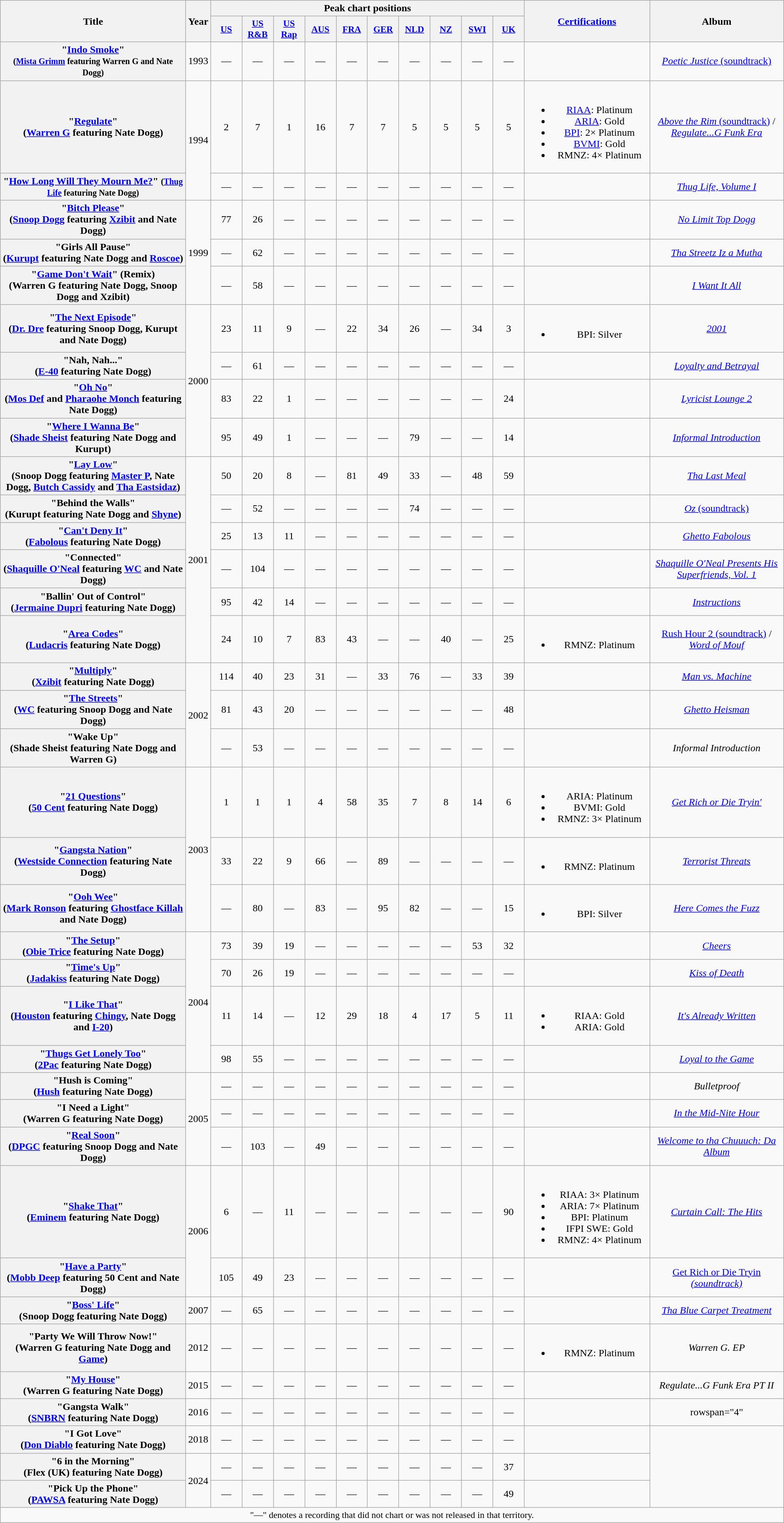<table class="wikitable plainrowheaders" style="text-align:center;">
<tr>
<th scope="col" rowspan="2" style="width:18em;">Title</th>
<th scope="col" rowspan="2">Year</th>
<th scope="col" colspan="10">Peak chart positions</th>
<th scope="col" rowspan="2" style="width:12em;"><a href='#'>Certifications</a></th>
<th scope="col" rowspan="2">Album</th>
</tr>
<tr>
<th scope="col" style="width:3em;font-size:90%;"><a href='#'>US</a><br></th>
<th scope="col" style="width:3em;font-size:90%;"><a href='#'>US<br>R&B</a><br></th>
<th scope="col" style="width:3em;font-size:90%;"><a href='#'>US<br>Rap</a><br></th>
<th scope="col" style="width:3em;font-size:90%;"><a href='#'>AUS</a><br></th>
<th scope="col" style="width:3em;font-size:90%;"><a href='#'>FRA</a><br></th>
<th scope="col" style="width:3em;font-size:90%;"><a href='#'>GER</a><br></th>
<th scope="col" style="width:3em;font-size:90%;"><a href='#'>NLD</a><br></th>
<th scope="col" style="width:3em;font-size:90%;"><a href='#'>NZ</a><br></th>
<th scope="col" style="width:3em;font-size:90%;"><a href='#'>SWI</a><br></th>
<th scope="col" style="width:3em;font-size:90%;"><a href='#'>UK</a><br></th>
</tr>
<tr>
<th scope="row">"<a href='#'>Indo Smoke</a>"<br><small>(<a href='#'>Mista Grimm</a> featuring Warren G and Nate Dogg)</small></th>
<td>1993</td>
<td>—</td>
<td>—</td>
<td>—</td>
<td>—</td>
<td>—</td>
<td>—</td>
<td>—</td>
<td>—</td>
<td>—</td>
<td>—</td>
<td></td>
<td><a href='#'><em>Poetic Justice</em> (soundtrack)</a></td>
</tr>
<tr>
<th scope="row">"<a href='#'>Regulate</a>"<br><span>(<a href='#'>Warren G</a> featuring Nate Dogg)</span></th>
<td rowspan="2">1994</td>
<td>2</td>
<td>7</td>
<td>1</td>
<td>16</td>
<td>7</td>
<td>7</td>
<td>5</td>
<td>5</td>
<td>5</td>
<td>5</td>
<td><br><ul><li><a href='#'>RIAA</a>: Platinum</li><li><a href='#'>ARIA</a>: Gold</li><li><a href='#'>BPI</a>: 2× Platinum</li><li><a href='#'>BVMI</a>: Gold</li><li>RMNZ: 4× Platinum</li></ul></td>
<td><a href='#'><em>Above the Rim</em> (soundtrack)</a> / <em><a href='#'>Regulate...G Funk Era</a></em></td>
</tr>
<tr>
<th scope="row">"<a href='#'>How Long Will They Mourn Me?</a>" <small>(<a href='#'>Thug Life</a> featuring Nate Dogg)</small></th>
<td>—</td>
<td>—</td>
<td>—</td>
<td>—</td>
<td>—</td>
<td>—</td>
<td>—</td>
<td>—</td>
<td>—</td>
<td>—</td>
<td></td>
<td><em><a href='#'>Thug Life, Volume I</a></em></td>
</tr>
<tr>
<th scope="row">"<a href='#'>Bitch Please</a>"<br><span>(<a href='#'>Snoop Dogg</a> featuring <a href='#'>Xzibit</a> and Nate Dogg)</span></th>
<td rowspan="3">1999</td>
<td>77</td>
<td>26</td>
<td>—</td>
<td>—</td>
<td>—</td>
<td>—</td>
<td>—</td>
<td>—</td>
<td>—</td>
<td>—</td>
<td></td>
<td><em><a href='#'>No Limit Top Dogg</a></em></td>
</tr>
<tr>
<th scope="row">"Girls All Pause"<br><span>(<a href='#'>Kurupt</a> featuring Nate Dogg and <a href='#'>Roscoe</a>)</span></th>
<td>—</td>
<td>62</td>
<td>—</td>
<td>—</td>
<td>—</td>
<td>—</td>
<td>—</td>
<td>—</td>
<td>—</td>
<td>—</td>
<td></td>
<td><em><a href='#'>Tha Streetz Iz a Mutha</a></em></td>
</tr>
<tr>
<th scope="row">"<a href='#'>Game Don't Wait</a>" (Remix)<br><span>(Warren G featuring Nate Dogg, Snoop Dogg and Xzibit)</span></th>
<td>—</td>
<td>58</td>
<td>—</td>
<td>—</td>
<td>—</td>
<td>—</td>
<td>—</td>
<td>—</td>
<td>—</td>
<td>—</td>
<td></td>
<td><em><a href='#'>I Want It All</a></em></td>
</tr>
<tr>
<th scope="row">"<a href='#'>The Next Episode</a>"<br><span>(<a href='#'>Dr. Dre</a> featuring Snoop Dogg, Kurupt and Nate Dogg)</span></th>
<td rowspan="4">2000</td>
<td>23</td>
<td>11</td>
<td>9</td>
<td>—</td>
<td>22</td>
<td>34</td>
<td>26</td>
<td>—</td>
<td>34</td>
<td>3</td>
<td><br><ul><li>BPI: Silver</li></ul></td>
<td><em><a href='#'>2001</a></em></td>
</tr>
<tr>
<th scope="row">"Nah, Nah..."<br><span>(<a href='#'>E-40</a> featuring Nate Dogg)</span></th>
<td>—</td>
<td>61</td>
<td>—</td>
<td>—</td>
<td>—</td>
<td>—</td>
<td>—</td>
<td>—</td>
<td>—</td>
<td>—</td>
<td></td>
<td><em><a href='#'>Loyalty and Betrayal</a></em></td>
</tr>
<tr>
<th scope="row">"<a href='#'>Oh No</a>"<br><span>(<a href='#'>Mos Def</a> and <a href='#'>Pharaohe Monch</a> featuring Nate Dogg)</span></th>
<td>83</td>
<td>22</td>
<td>1</td>
<td>—</td>
<td>—</td>
<td>—</td>
<td>—</td>
<td>—</td>
<td>—</td>
<td>24</td>
<td></td>
<td><em><a href='#'>Lyricist Lounge 2</a></em></td>
</tr>
<tr>
<th scope="row">"<a href='#'>Where I Wanna Be</a>"<br><span>(<a href='#'>Shade Sheist</a> featuring Nate Dogg and Kurupt)</span></th>
<td>95</td>
<td>49</td>
<td>1</td>
<td>—</td>
<td>—</td>
<td>—</td>
<td>79</td>
<td>—</td>
<td>—</td>
<td>14</td>
<td></td>
<td><em><a href='#'>Informal Introduction</a></em></td>
</tr>
<tr>
<th scope="row">"<a href='#'>Lay Low</a>"<br><span>(Snoop Dogg featuring <a href='#'>Master P</a>, Nate Dogg, <a href='#'>Butch Cassidy</a> and <a href='#'>Tha Eastsidaz</a>)</span></th>
<td rowspan="6">2001</td>
<td>50</td>
<td>20</td>
<td>8</td>
<td>—</td>
<td>81</td>
<td>49</td>
<td>33</td>
<td>—</td>
<td>48</td>
<td>59</td>
<td></td>
<td><em><a href='#'>Tha Last Meal</a></em></td>
</tr>
<tr>
<th scope="row">"Behind the Walls"<br><span>(Kurupt featuring Nate Dogg and <a href='#'>Shyne</a>)</span></th>
<td>—</td>
<td>52</td>
<td>—</td>
<td>—</td>
<td>—</td>
<td>—</td>
<td>74</td>
<td>—</td>
<td>—</td>
<td>—</td>
<td></td>
<td><a href='#'><em>Oz</em> (soundtrack)</a></td>
</tr>
<tr>
<th scope="row">"<a href='#'>Can't Deny It</a>"<br><span>(<a href='#'>Fabolous</a> featuring Nate Dogg)</span></th>
<td>25</td>
<td>13</td>
<td>11</td>
<td>—</td>
<td>—</td>
<td>—</td>
<td>—</td>
<td>—</td>
<td>—</td>
<td>—</td>
<td></td>
<td><em><a href='#'>Ghetto Fabolous</a></em></td>
</tr>
<tr>
<th scope="row">"Connected"<br><span>(<a href='#'>Shaquille O'Neal</a> featuring <a href='#'>WC</a> and Nate Dogg)</span></th>
<td>—</td>
<td>104</td>
<td>—</td>
<td>—</td>
<td>—</td>
<td>—</td>
<td>—</td>
<td>—</td>
<td>—</td>
<td>—</td>
<td></td>
<td><em><a href='#'>Shaquille O'Neal Presents His Superfriends, Vol. 1</a></em></td>
</tr>
<tr>
<th scope="row">"Ballin' Out of Control"<br><span>(<a href='#'>Jermaine Dupri</a> featuring Nate Dogg)</span></th>
<td>95</td>
<td>42</td>
<td>14</td>
<td>—</td>
<td>—</td>
<td>—</td>
<td>—</td>
<td>—</td>
<td>—</td>
<td>—</td>
<td></td>
<td><em><a href='#'>Instructions</a></em></td>
</tr>
<tr>
<th scope="row">"<a href='#'>Area Codes</a>"<br><span>(<a href='#'>Ludacris</a> featuring Nate Dogg)</span></th>
<td>24</td>
<td>10</td>
<td>7</td>
<td>83</td>
<td>43</td>
<td>—</td>
<td>—</td>
<td>40</td>
<td>—</td>
<td>25</td>
<td><br><ul><li>RMNZ: Platinum</li></ul></td>
<td><a href='#'>Rush Hour 2 (soundtrack)</a> / <em><a href='#'>Word of Mouf</a></em></td>
</tr>
<tr>
<th scope="row">"<a href='#'>Multiply</a>"<br><span>(<a href='#'>Xzibit</a> featuring Nate Dogg)</span></th>
<td rowspan="3">2002</td>
<td>114</td>
<td>40</td>
<td>23</td>
<td>31</td>
<td>—</td>
<td>33</td>
<td>76</td>
<td>—</td>
<td>33</td>
<td>39</td>
<td></td>
<td><em><a href='#'>Man vs. Machine</a></em></td>
</tr>
<tr>
<th scope="row">"<a href='#'>The Streets</a>"<br><span>(<a href='#'>WC</a> featuring Snoop Dogg and Nate Dogg)</span></th>
<td>81</td>
<td>43</td>
<td>20</td>
<td>—</td>
<td>—</td>
<td>—</td>
<td>—</td>
<td>—</td>
<td>—</td>
<td>48</td>
<td></td>
<td><em><a href='#'>Ghetto Heisman</a></em></td>
</tr>
<tr>
<th scope="row">"Wake Up"<br><span>(Shade Sheist featuring Nate Dogg and Warren G)</span></th>
<td>—</td>
<td>53</td>
<td>—</td>
<td>—</td>
<td>—</td>
<td>—</td>
<td>—</td>
<td>—</td>
<td>—</td>
<td>—</td>
<td></td>
<td><em>Informal Introduction</em></td>
</tr>
<tr>
<th scope="row">"<a href='#'>21 Questions</a>"<br><span>(<a href='#'>50 Cent</a> featuring Nate Dogg)</span></th>
<td rowspan="3">2003</td>
<td>1</td>
<td>1</td>
<td>1</td>
<td>4</td>
<td>58</td>
<td>35</td>
<td>7</td>
<td>8</td>
<td>14</td>
<td>6</td>
<td><br><ul><li>ARIA: Platinum</li><li>BVMI: Gold</li><li>RMNZ: 3× Platinum</li></ul></td>
<td><em><a href='#'>Get Rich or Die Tryin'</a></em></td>
</tr>
<tr>
<th scope="row">"<a href='#'>Gangsta Nation</a>"<br><span>(<a href='#'>Westside Connection</a> featuring Nate Dogg)</span></th>
<td>33</td>
<td>22</td>
<td>9</td>
<td>66</td>
<td>—</td>
<td>89</td>
<td>—</td>
<td>—</td>
<td>—</td>
<td>—</td>
<td><br><ul><li>RMNZ: Platinum</li></ul></td>
<td><em><a href='#'>Terrorist Threats</a></em></td>
</tr>
<tr>
<th scope="row">"<a href='#'>Ooh Wee</a>"<br><span>(<a href='#'>Mark Ronson</a> featuring <a href='#'>Ghostface Killah</a> and Nate Dogg)</span></th>
<td>—</td>
<td>80</td>
<td>—</td>
<td>83</td>
<td>—</td>
<td>95</td>
<td>82</td>
<td>—</td>
<td>—</td>
<td>15</td>
<td><br><ul><li>BPI: Silver</li></ul></td>
<td><em><a href='#'>Here Comes the Fuzz</a></em></td>
</tr>
<tr>
<th scope="row">"<a href='#'>The Setup</a>"<br><span>(<a href='#'>Obie Trice</a> featuring Nate Dogg)</span></th>
<td rowspan="4">2004</td>
<td>73</td>
<td>39</td>
<td>19</td>
<td>—</td>
<td>—</td>
<td>—</td>
<td>—</td>
<td>—</td>
<td>53</td>
<td>32</td>
<td></td>
<td><em><a href='#'>Cheers</a></em></td>
</tr>
<tr>
<th scope="row">"<a href='#'>Time's Up</a>"<br><span>(<a href='#'>Jadakiss</a> featuring Nate Dogg)</span></th>
<td>70</td>
<td>26</td>
<td>19</td>
<td>—</td>
<td>—</td>
<td>—</td>
<td>—</td>
<td>—</td>
<td>—</td>
<td>—</td>
<td></td>
<td><em><a href='#'>Kiss of Death</a></em></td>
</tr>
<tr>
<th scope="row">"<a href='#'>I Like That</a>"<br><span>(<a href='#'>Houston</a> featuring <a href='#'>Chingy</a>, Nate Dogg and <a href='#'>I-20</a>)</span></th>
<td>11</td>
<td>14</td>
<td>—</td>
<td>12</td>
<td>29</td>
<td>18</td>
<td>4</td>
<td>17</td>
<td>5</td>
<td>11</td>
<td><br><ul><li>RIAA: Gold</li><li>ARIA: Gold</li></ul></td>
<td><em><a href='#'>It's Already Written</a></em></td>
</tr>
<tr>
<th scope="row">"<a href='#'>Thugs Get Lonely Too</a>"<br><span>(<a href='#'>2Pac</a> featuring Nate Dogg)</span></th>
<td>98</td>
<td>55</td>
<td>—</td>
<td>—</td>
<td>—</td>
<td>—</td>
<td>—</td>
<td>—</td>
<td>—</td>
<td>—</td>
<td></td>
<td><em><a href='#'>Loyal to the Game</a></em></td>
</tr>
<tr>
<th scope="row">"Hush is Coming"<br><span>(<a href='#'>Hush</a> featuring Nate Dogg)</span></th>
<td rowspan="3">2005</td>
<td>—</td>
<td>—</td>
<td>—</td>
<td>—</td>
<td>—</td>
<td>—</td>
<td>—</td>
<td>—</td>
<td>—</td>
<td>—</td>
<td></td>
<td><em>Bulletproof</em></td>
</tr>
<tr>
<th scope="row">"I Need a Light"<br><span>(Warren G featuring Nate Dogg)</span></th>
<td>—</td>
<td>—</td>
<td>—</td>
<td>—</td>
<td>—</td>
<td>—</td>
<td>—</td>
<td>—</td>
<td>—</td>
<td>—</td>
<td></td>
<td><em><a href='#'>In the Mid-Nite Hour</a></em></td>
</tr>
<tr>
<th scope="row">"<a href='#'>Real Soon</a>"<br><span>(<a href='#'>DPGC</a> featuring Snoop Dogg and Nate Dogg)</span></th>
<td>—</td>
<td>103</td>
<td>—</td>
<td>49</td>
<td>—</td>
<td>—</td>
<td>—</td>
<td>—</td>
<td>—</td>
<td>—</td>
<td></td>
<td><em><a href='#'>Welcome to tha Chuuuch: Da Album</a></em></td>
</tr>
<tr>
<th scope="row">"<a href='#'>Shake That</a>"<br><span>(<a href='#'>Eminem</a> featuring Nate Dogg)</span></th>
<td rowspan="2">2006</td>
<td>6</td>
<td>—</td>
<td>11</td>
<td>—</td>
<td>—</td>
<td>—</td>
<td>—</td>
<td>—</td>
<td>—</td>
<td>90</td>
<td><br><ul><li>RIAA: 3× Platinum</li><li>ARIA: 7× Platinum</li><li>BPI: Platinum</li><li>IFPI SWE: Gold</li><li>RMNZ: 4× Platinum</li></ul></td>
<td><em><a href='#'>Curtain Call: The Hits</a></em></td>
</tr>
<tr>
<th scope="row">"<a href='#'>Have a Party</a>"<br><span>(<a href='#'>Mobb Deep</a> featuring 50 Cent and Nate Dogg)</span></th>
<td>105</td>
<td>49</td>
<td>23</td>
<td>—</td>
<td>—</td>
<td>—</td>
<td>—</td>
<td>—</td>
<td>—</td>
<td>—</td>
<td></td>
<td><em><a href='#'></em>Get Rich or Die Tryin<em> (soundtrack)</a></em></td>
</tr>
<tr>
<th scope="row">"<a href='#'>Boss' Life</a>"<br><span>(Snoop Dogg featuring Nate Dogg)</span></th>
<td>2007</td>
<td>—</td>
<td>65</td>
<td>—</td>
<td>—</td>
<td>—</td>
<td>—</td>
<td>—</td>
<td>—</td>
<td>—</td>
<td>—</td>
<td></td>
<td><em><a href='#'>Tha Blue Carpet Treatment</a></em></td>
</tr>
<tr>
<th scope="row">"Party We Will Throw Now!"<br><span>(Warren G featuring Nate Dogg and <a href='#'>Game</a>)</span></th>
<td>2012</td>
<td>—</td>
<td>—</td>
<td>—</td>
<td>—</td>
<td>—</td>
<td>—</td>
<td>—</td>
<td>—</td>
<td>—</td>
<td>—</td>
<td><br><ul><li>RMNZ: Platinum</li></ul></td>
<td><em>Warren G. EP</em></td>
</tr>
<tr>
<th scope="row">"<a href='#'>My House</a>"<br><span>(Warren G featuring Nate Dogg)</span></th>
<td>2015</td>
<td>—</td>
<td>—</td>
<td>—</td>
<td>—</td>
<td>—</td>
<td>—</td>
<td>—</td>
<td>—</td>
<td>—</td>
<td>—</td>
<td></td>
<td><em>Regulate...G Funk Era PT II</em></td>
</tr>
<tr>
<th scope="row">"Gangsta Walk"<br><span>(<a href='#'>SNBRN</a> featuring Nate Dogg)</span></th>
<td>2016</td>
<td>—</td>
<td>—</td>
<td>—</td>
<td>—</td>
<td>—</td>
<td>—</td>
<td>—</td>
<td>—</td>
<td>—</td>
<td>—</td>
<td></td>
<td>rowspan="4" </td>
</tr>
<tr>
<th scope="row">"I Got Love"<br><span>(<a href='#'>Don Diablo</a> featuring Nate Dogg)</span></th>
<td>2018</td>
<td>—</td>
<td>—</td>
<td>—</td>
<td>—</td>
<td>—</td>
<td>—</td>
<td>—</td>
<td>—</td>
<td>—</td>
<td>—</td>
<td></td>
</tr>
<tr>
<th scope="row">"6 in the Morning"<br><span>(Flex (UK) featuring Nate Dogg)</span></th>
<td rowspan="2">2024</td>
<td>—</td>
<td>—</td>
<td>—</td>
<td>—</td>
<td>—</td>
<td>—</td>
<td>—</td>
<td>—</td>
<td>—</td>
<td>37</td>
<td></td>
</tr>
<tr>
<th scope="row">"Pick Up the Phone"<br><span>(<a href='#'>PAWSA</a> featuring Nate Dogg)</span></th>
<td>—</td>
<td>—</td>
<td>—</td>
<td>—</td>
<td>—</td>
<td>—</td>
<td>—</td>
<td>—</td>
<td>—</td>
<td>49</td>
<td></td>
</tr>
<tr>
<td colspan="14" style="font-size:90%">"—" denotes a recording that did not chart or was not released in that territory.</td>
</tr>
</table>
